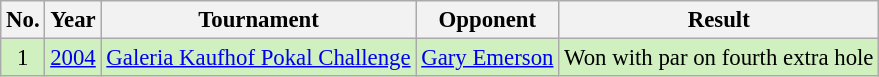<table class="wikitable" style="font-size:95%;">
<tr>
<th>No.</th>
<th>Year</th>
<th>Tournament</th>
<th>Opponent</th>
<th>Result</th>
</tr>
<tr style="background:#D0F0C0;">
<td align=center>1</td>
<td><a href='#'>2004</a></td>
<td><a href='#'>Galeria Kaufhof Pokal Challenge</a></td>
<td> <a href='#'>Gary Emerson</a></td>
<td>Won with par on fourth extra hole</td>
</tr>
</table>
